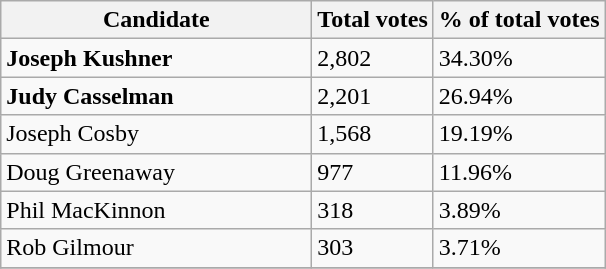<table class="wikitable">
<tr>
<th bgcolor="#DDDDFF" width="200px">Candidate</th>
<th bgcolor="#DDDDFF">Total votes</th>
<th bgcolor="#DDDDFF">% of total votes</th>
</tr>
<tr>
<td><strong>Joseph Kushner</strong></td>
<td>2,802</td>
<td>34.30%</td>
</tr>
<tr>
<td><strong>Judy Casselman</strong></td>
<td>2,201</td>
<td>26.94%</td>
</tr>
<tr>
<td>Joseph Cosby</td>
<td>1,568</td>
<td>19.19%</td>
</tr>
<tr>
<td>Doug Greenaway</td>
<td>977</td>
<td>11.96%</td>
</tr>
<tr>
<td>Phil MacKinnon</td>
<td>318</td>
<td>3.89%</td>
</tr>
<tr>
<td>Rob Gilmour</td>
<td>303</td>
<td>3.71%</td>
</tr>
<tr>
</tr>
</table>
